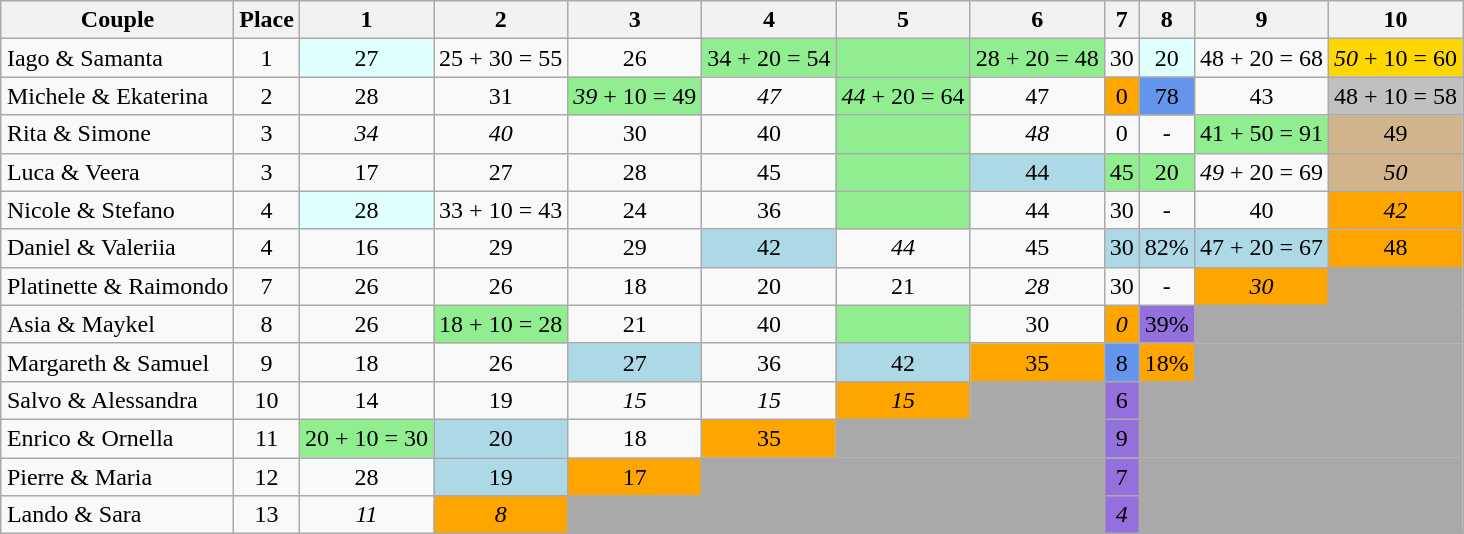<table class="wikitable sortable" style="margin:auto;text-align:center;">
<tr>
<th>Couple</th>
<th>Place</th>
<th>1</th>
<th>2</th>
<th>3</th>
<th>4</th>
<th>5</th>
<th>6</th>
<th>7</th>
<th>8</th>
<th>9</th>
<th>10</th>
</tr>
<tr>
<td style="text-align:left;">Iago & Samanta</td>
<td>1</td>
<td style="background:#E0FFFF;">27</td>
<td>25 + 30 = 55</td>
<td>26</td>
<td style="background:lightgreen;">34 + 20 = 54</td>
<td style="background:lightgreen;"></td>
<td style="background:lightgreen;">28 + 20 = 48</td>
<td>30</td>
<td style="background:#E0FFFF;">20</td>
<td>48 + 20 = 68</td>
<td bgcolor="gold"><span><em>50</em></span> + 10 = 60</td>
</tr>
<tr>
<td style="text-align:left;">Michele & Ekaterina</td>
<td>2</td>
<td>28</td>
<td>31</td>
<td style="background:lightgreen;"><span><em>39</em></span> + 10 = 49</td>
<td><span><em>47</em></span></td>
<td style="background:lightgreen;"><span><em>44</em></span> + 20 = 64</td>
<td>47</td>
<td bgcolor="orange">0</td>
<td style="background:cornflowerblue;">78</td>
<td>43</td>
<td bgcolor="silver">48 + 10 = 58</td>
</tr>
<tr>
<td style="text-align:left;">Rita & Simone</td>
<td>3</td>
<td><span><em>34</em></span></td>
<td><span><em>40</em></span></td>
<td>30</td>
<td>40</td>
<td style="background:lightgreen;"></td>
<td><span><em>48</em></span></td>
<td>0</td>
<td>-</td>
<td style="background:lightgreen;">41 + 50 = 91</td>
<td bgcolor="tan">49</td>
</tr>
<tr>
<td style="text-align:left;">Luca & Veera</td>
<td>3</td>
<td>17</td>
<td>27</td>
<td>28</td>
<td>45</td>
<td style="background:lightgreen;"></td>
<td style="background:lightblue;">44</td>
<td style="background:lightgreen;">45</td>
<td style="background:lightgreen;">20</td>
<td><span><em>49</em></span> + 20 = 69</td>
<td bgcolor="tan"><span><em>50</em></span></td>
</tr>
<tr>
<td style="text-align:left;">Nicole & Stefano</td>
<td>4</td>
<td style="background:#E0FFFF;">28</td>
<td>33 + 10 = 43</td>
<td>24</td>
<td>36</td>
<td style="background:lightgreen;"></td>
<td>44</td>
<td>30</td>
<td>-</td>
<td>40</td>
<td bgcolor="orange"><span><em>42</em></span></td>
</tr>
<tr>
<td style="text-align:left;">Daniel & Valeriia</td>
<td>4</td>
<td>16</td>
<td>29</td>
<td>29</td>
<td style="background:lightblue;">42</td>
<td><span><em>44</em></span></td>
<td>45</td>
<td style="background:lightblue;">30</td>
<td style="background:lightblue;">82%</td>
<td style="background:lightblue;">47 + 20 = 67</td>
<td bgcolor="orange">48</td>
</tr>
<tr>
<td style="text-align:left;">Platinette & Raimondo</td>
<td>7</td>
<td>26</td>
<td>26</td>
<td>18</td>
<td>20</td>
<td>21</td>
<td><span><em>28</em></span></td>
<td>30</td>
<td>-</td>
<td bgcolor="orange"><span><em>30</em></span></td>
<td style="background:darkgray;" colspan="1"></td>
</tr>
<tr>
<td style="text-align:left;">Asia & Maykel</td>
<td>8</td>
<td>26</td>
<td style="background:lightgreen;">18 + 10 = 28</td>
<td>21</td>
<td>40</td>
<td style="background:lightgreen;"></td>
<td>30</td>
<td bgcolor="orange"><span><em>0</em></span></td>
<td bgcolor="mediumpurple">39%</td>
<td style="background:darkgray;" colspan="2"></td>
</tr>
<tr>
<td style="text-align:left;">Margareth & Samuel</td>
<td>9</td>
<td>18</td>
<td>26</td>
<td style="background:lightblue;">27</td>
<td>36</td>
<td style="background:lightblue;">42</td>
<td bgcolor="orange">35</td>
<td style="background:cornflowerblue;">8</td>
<td bgcolor="orange">18%</td>
<td style="background:darkgray;" colspan="2"></td>
</tr>
<tr>
<td style="text-align:left;">Salvo & Alessandra</td>
<td>10</td>
<td>14</td>
<td>19</td>
<td><span><em>15</em></span></td>
<td><span><em>15</em></span></td>
<td bgcolor="orange"><span><em>15</em></span></td>
<td style="background:darkgray;" colspan="1"></td>
<td bgcolor="mediumpurple">6</td>
<td style="background:darkgray;" colspan="3"></td>
</tr>
<tr>
<td style="text-align:left;">Enrico & Ornella</td>
<td>11</td>
<td style="background:lightgreen;">20 + 10 = 30</td>
<td style="background:lightblue;">20</td>
<td>18</td>
<td bgcolor="orange">35</td>
<td style="background:darkgray;" colspan="2"></td>
<td bgcolor="mediumpurple">9</td>
<td style="background:darkgray;" colspan="3"></td>
</tr>
<tr>
<td style="text-align:left;">Pierre & Maria</td>
<td>12</td>
<td>28</td>
<td style="background:lightblue;">19</td>
<td bgcolor="orange">17</td>
<td style="background:darkgray;" colspan="3"></td>
<td bgcolor="mediumpurple">7</td>
<td style="background:darkgray;" colspan="3"></td>
</tr>
<tr>
<td style="text-align:left;">Lando & Sara</td>
<td>13</td>
<td><span><em>11</em></span></td>
<td bgcolor="orange"><span><em>8</em></span></td>
<td style="background:darkgray;" colspan="4"></td>
<td bgcolor="mediumpurple"><span><em>4</em></span></td>
<td style="background:darkgray;" colspan="3"></td>
</tr>
</table>
